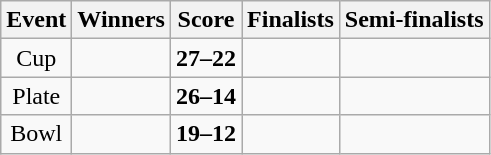<table class="wikitable" style="text-align: center">
<tr>
<th>Event</th>
<th>Winners</th>
<th>Score</th>
<th>Finalists</th>
<th>Semi-finalists</th>
</tr>
<tr>
<td>Cup</td>
<td align=left><strong></strong></td>
<td><strong>27–22</strong></td>
<td align=left></td>
<td align=left><br></td>
</tr>
<tr>
<td>Plate</td>
<td align=left><strong></strong></td>
<td><strong>26–14</strong></td>
<td align=left></td>
<td align=left><br></td>
</tr>
<tr>
<td>Bowl</td>
<td align=left><strong></strong></td>
<td><strong>19–12</strong></td>
<td align=left></td>
<td align=left><br></td>
</tr>
</table>
